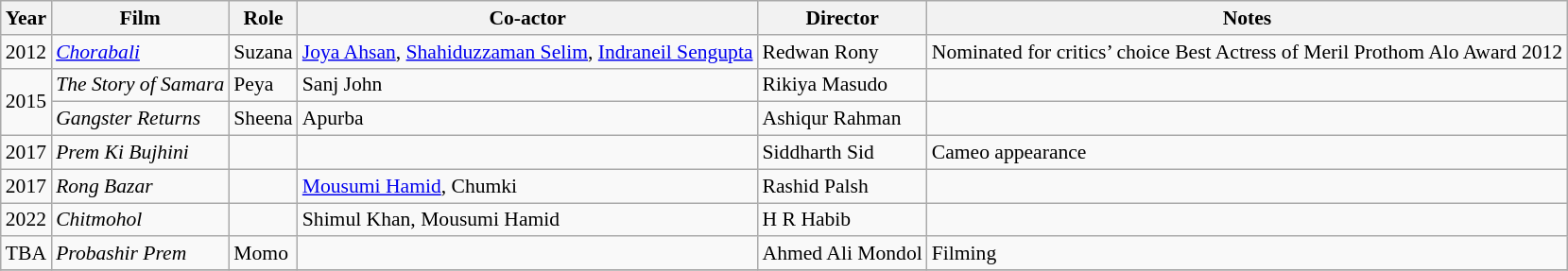<table class="wikitable sortable" style="font-size:90%">
<tr style="text-align:center;">
<th>Year</th>
<th class="unsortable">Film</th>
<th class="unsortable">Role</th>
<th class="unsortable">Co-actor</th>
<th class="unsortable">Director</th>
<th class="unsortable">Notes</th>
</tr>
<tr>
<td>2012</td>
<td><em><a href='#'>Chorabali</a></em></td>
<td>Suzana</td>
<td><a href='#'>Joya Ahsan</a>, <a href='#'>Shahiduzzaman Selim</a>,  <a href='#'>Indraneil Sengupta</a></td>
<td>Redwan Rony</td>
<td>Nominated for critics’ choice Best Actress of Meril Prothom Alo Award 2012</td>
</tr>
<tr>
<td rowspan="2">2015</td>
<td><em>The Story of Samara</em></td>
<td>Peya</td>
<td>Sanj John</td>
<td>Rikiya Masudo</td>
<td></td>
</tr>
<tr>
<td><em>Gangster Returns</em></td>
<td>Sheena</td>
<td>Apurba</td>
<td>Ashiqur Rahman</td>
<td></td>
</tr>
<tr>
<td>2017</td>
<td><em>Prem Ki Bujhini </em></td>
<td></td>
<td></td>
<td>Siddharth Sid</td>
<td>Cameo appearance</td>
</tr>
<tr>
<td>2017</td>
<td><em>Rong Bazar</em></td>
<td></td>
<td><a href='#'>Mousumi Hamid</a>, Chumki</td>
<td>Rashid Palsh</td>
<td></td>
</tr>
<tr>
<td>2022</td>
<td><em>Chitmohol</em></td>
<td></td>
<td>Shimul Khan, Mousumi Hamid</td>
<td>H R Habib</td>
<td></td>
</tr>
<tr>
<td>TBA</td>
<td><em>Probashir Prem</em></td>
<td>Momo</td>
<td></td>
<td>Ahmed Ali Mondol</td>
<td>Filming</td>
</tr>
<tr>
</tr>
</table>
